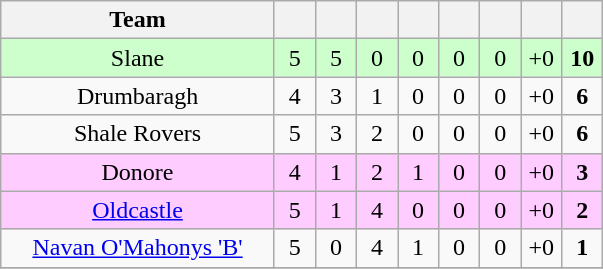<table class="wikitable" style="text-align:center">
<tr>
<th width="175">Team</th>
<th width="20"></th>
<th width="20"></th>
<th width="20"></th>
<th width="20"></th>
<th width="20"></th>
<th width="20"></th>
<th width="20"></th>
<th width="20"></th>
</tr>
<tr style="background:#cfc;">
<td>Slane</td>
<td>5</td>
<td>5</td>
<td>0</td>
<td>0</td>
<td>0</td>
<td>0</td>
<td>+0</td>
<td><strong>10</strong></td>
</tr>
<tr>
<td>Drumbaragh</td>
<td>4</td>
<td>3</td>
<td>1</td>
<td>0</td>
<td>0</td>
<td>0</td>
<td>+0</td>
<td><strong>6</strong></td>
</tr>
<tr>
<td>Shale Rovers</td>
<td>5</td>
<td>3</td>
<td>2</td>
<td>0</td>
<td>0</td>
<td>0</td>
<td>+0</td>
<td><strong>6</strong></td>
</tr>
<tr style="background:#fcf;">
<td>Donore</td>
<td>4</td>
<td>1</td>
<td>2</td>
<td>1</td>
<td>0</td>
<td>0</td>
<td>+0</td>
<td><strong>3</strong></td>
</tr>
<tr style="background:#fcf;">
<td><a href='#'>Oldcastle</a></td>
<td>5</td>
<td>1</td>
<td>4</td>
<td>0</td>
<td>0</td>
<td>0</td>
<td>+0</td>
<td><strong>2</strong></td>
</tr>
<tr>
<td><a href='#'>Navan O'Mahonys 'B'</a></td>
<td>5</td>
<td>0</td>
<td>4</td>
<td>1</td>
<td>0</td>
<td>0</td>
<td>+0</td>
<td><strong>1</strong></td>
</tr>
<tr>
</tr>
</table>
